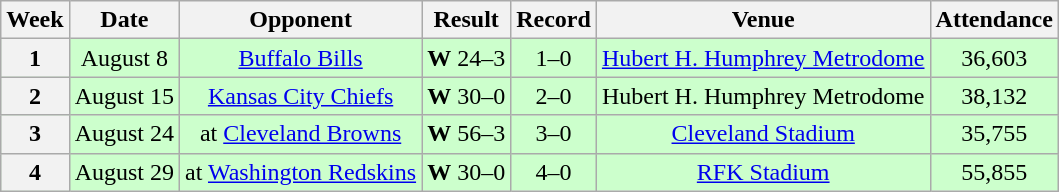<table class="wikitable" style="text-align:center">
<tr>
<th>Week</th>
<th>Date</th>
<th>Opponent</th>
<th>Result</th>
<th>Record</th>
<th>Venue</th>
<th>Attendance</th>
</tr>
<tr style="background:#cfc">
<th>1</th>
<td>August 8</td>
<td><a href='#'>Buffalo Bills</a></td>
<td><strong>W</strong> 24–3</td>
<td>1–0</td>
<td><a href='#'>Hubert H. Humphrey Metrodome</a></td>
<td>36,603</td>
</tr>
<tr style="background:#cfc">
<th>2</th>
<td>August 15</td>
<td><a href='#'>Kansas City Chiefs</a></td>
<td><strong>W</strong> 30–0</td>
<td>2–0</td>
<td>Hubert H. Humphrey Metrodome</td>
<td>38,132</td>
</tr>
<tr style="background:#cfc">
<th>3</th>
<td>August 24</td>
<td>at <a href='#'>Cleveland Browns</a></td>
<td><strong>W</strong> 56–3</td>
<td>3–0</td>
<td><a href='#'>Cleveland Stadium</a></td>
<td>35,755</td>
</tr>
<tr style="background:#cfc">
<th>4</th>
<td>August 29</td>
<td>at <a href='#'>Washington Redskins</a></td>
<td><strong>W</strong> 30–0</td>
<td>4–0</td>
<td><a href='#'>RFK Stadium</a></td>
<td>55,855</td>
</tr>
</table>
